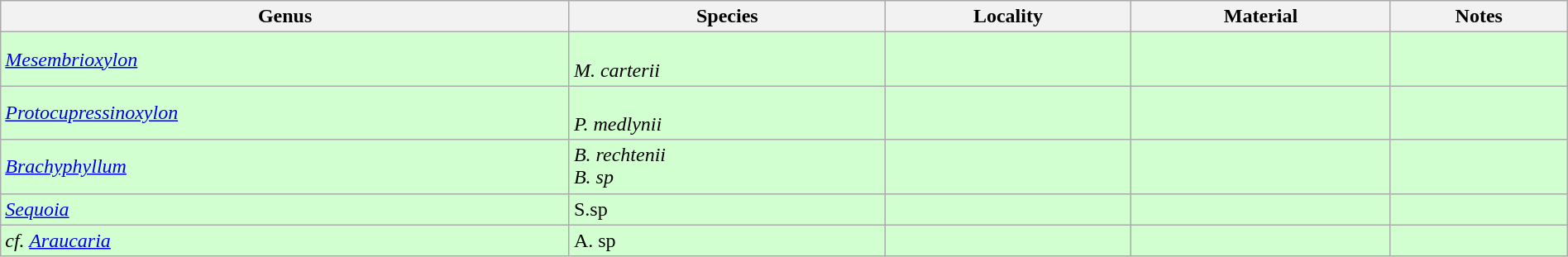<table class="wikitable" align="center" width="100%">
<tr>
<th>Genus</th>
<th>Species</th>
<th>Locality</th>
<th>Material</th>
<th>Notes</th>
</tr>
<tr>
<td style="background:#D1FFCF;"><em><a href='#'>Mesembrioxylon</a></em></td>
<td style="background:#D1FFCF;"><br><em>M. carterii</em></td>
<td style="background:#D1FFCF;"></td>
<td style="background:#D1FFCF;"></td>
<td style="background:#D1FFCF;"></td>
</tr>
<tr>
<td style="background:#D1FFCF;"><em><a href='#'>Protocupressinoxylon</a></em></td>
<td style="background:#D1FFCF;"><br><em>P. medlynii</em></td>
<td style="background:#D1FFCF;"></td>
<td style="background:#D1FFCF;"></td>
<td style="background:#D1FFCF;"></td>
</tr>
<tr>
<td style="background:#D1FFCF;"><em><a href='#'>Brachyphyllum</a></em></td>
<td style="background:#D1FFCF;"><em>B. rechtenii</em><br><em>B. sp</em></td>
<td style="background:#D1FFCF;"></td>
<td style="background:#D1FFCF;"></td>
<td style="background:#D1FFCF;"></td>
</tr>
<tr>
<td style="background:#D1FFCF;"><em><a href='#'>Sequoia</a></em></td>
<td style="background:#D1FFCF;">S.sp</td>
<td style="background:#D1FFCF;"></td>
<td style="background:#D1FFCF;"></td>
<td style="background:#D1FFCF;"></td>
</tr>
<tr>
<td style="background:#D1FFCF;"><em>cf. <a href='#'>Araucaria</a></em></td>
<td style="background:#D1FFCF;">A. sp</td>
<td style="background:#D1FFCF;"></td>
<td style="background:#D1FFCF;"></td>
<td style="background:#D1FFCF;"></td>
</tr>
</table>
